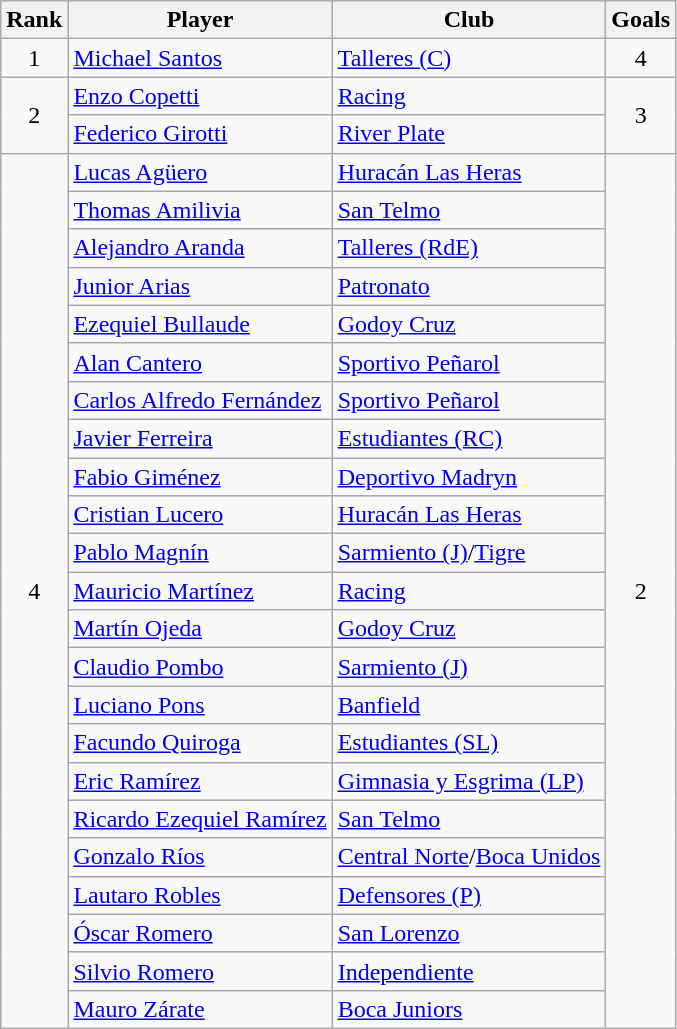<table class=wikitable border=1>
<tr>
<th>Rank</th>
<th>Player</th>
<th>Club</th>
<th>Goals</th>
</tr>
<tr>
<td align=center>1</td>
<td> <a href='#'>Michael Santos</a></td>
<td><a href='#'>Talleres (C)</a></td>
<td align=center>4</td>
</tr>
<tr>
<td align=center rowspan=2>2</td>
<td> <a href='#'>Enzo Copetti</a></td>
<td><a href='#'>Racing</a></td>
<td align=center rowspan=2>3</td>
</tr>
<tr>
<td> <a href='#'>Federico Girotti</a></td>
<td><a href='#'>River Plate</a></td>
</tr>
<tr>
<td align=center rowspan=23>4</td>
<td> <a href='#'>Lucas Agüero</a></td>
<td><a href='#'>Huracán Las Heras</a></td>
<td align=center rowspan=23>2</td>
</tr>
<tr>
<td> <a href='#'>Thomas Amilivia</a></td>
<td><a href='#'>San Telmo</a></td>
</tr>
<tr>
<td> <a href='#'>Alejandro Aranda</a></td>
<td><a href='#'>Talleres (RdE)</a></td>
</tr>
<tr>
<td> <a href='#'>Junior Arias</a></td>
<td><a href='#'>Patronato</a></td>
</tr>
<tr>
<td> <a href='#'>Ezequiel Bullaude</a></td>
<td><a href='#'>Godoy Cruz</a></td>
</tr>
<tr>
<td> <a href='#'>Alan Cantero</a></td>
<td><a href='#'>Sportivo Peñarol</a></td>
</tr>
<tr>
<td> <a href='#'>Carlos Alfredo Fernández</a></td>
<td><a href='#'>Sportivo Peñarol</a></td>
</tr>
<tr>
<td> <a href='#'>Javier Ferreira</a></td>
<td><a href='#'>Estudiantes (RC)</a></td>
</tr>
<tr>
<td> <a href='#'>Fabio Giménez</a></td>
<td><a href='#'>Deportivo Madryn</a></td>
</tr>
<tr>
<td> <a href='#'>Cristian Lucero</a></td>
<td><a href='#'>Huracán Las Heras</a></td>
</tr>
<tr>
<td> <a href='#'>Pablo Magnín</a></td>
<td><a href='#'>Sarmiento (J)</a>/<a href='#'>Tigre</a></td>
</tr>
<tr>
<td> <a href='#'>Mauricio Martínez</a></td>
<td><a href='#'>Racing</a></td>
</tr>
<tr>
<td> <a href='#'>Martín Ojeda</a></td>
<td><a href='#'>Godoy Cruz</a></td>
</tr>
<tr>
<td> <a href='#'>Claudio Pombo</a></td>
<td><a href='#'>Sarmiento (J)</a></td>
</tr>
<tr>
<td> <a href='#'>Luciano Pons</a></td>
<td><a href='#'>Banfield</a></td>
</tr>
<tr>
<td> <a href='#'>Facundo Quiroga</a></td>
<td><a href='#'>Estudiantes (SL)</a></td>
</tr>
<tr>
<td> <a href='#'>Eric Ramírez</a></td>
<td><a href='#'>Gimnasia y Esgrima (LP)</a></td>
</tr>
<tr>
<td> <a href='#'>Ricardo Ezequiel Ramírez</a></td>
<td><a href='#'>San Telmo</a></td>
</tr>
<tr>
<td> <a href='#'>Gonzalo Ríos</a></td>
<td><a href='#'>Central Norte</a>/<a href='#'>Boca Unidos</a></td>
</tr>
<tr>
<td> <a href='#'>Lautaro Robles</a></td>
<td><a href='#'>Defensores (P)</a></td>
</tr>
<tr>
<td> <a href='#'>Óscar Romero</a></td>
<td><a href='#'>San Lorenzo</a></td>
</tr>
<tr>
<td> <a href='#'>Silvio Romero</a></td>
<td><a href='#'>Independiente</a></td>
</tr>
<tr>
<td> <a href='#'>Mauro Zárate</a></td>
<td><a href='#'>Boca Juniors</a></td>
</tr>
</table>
